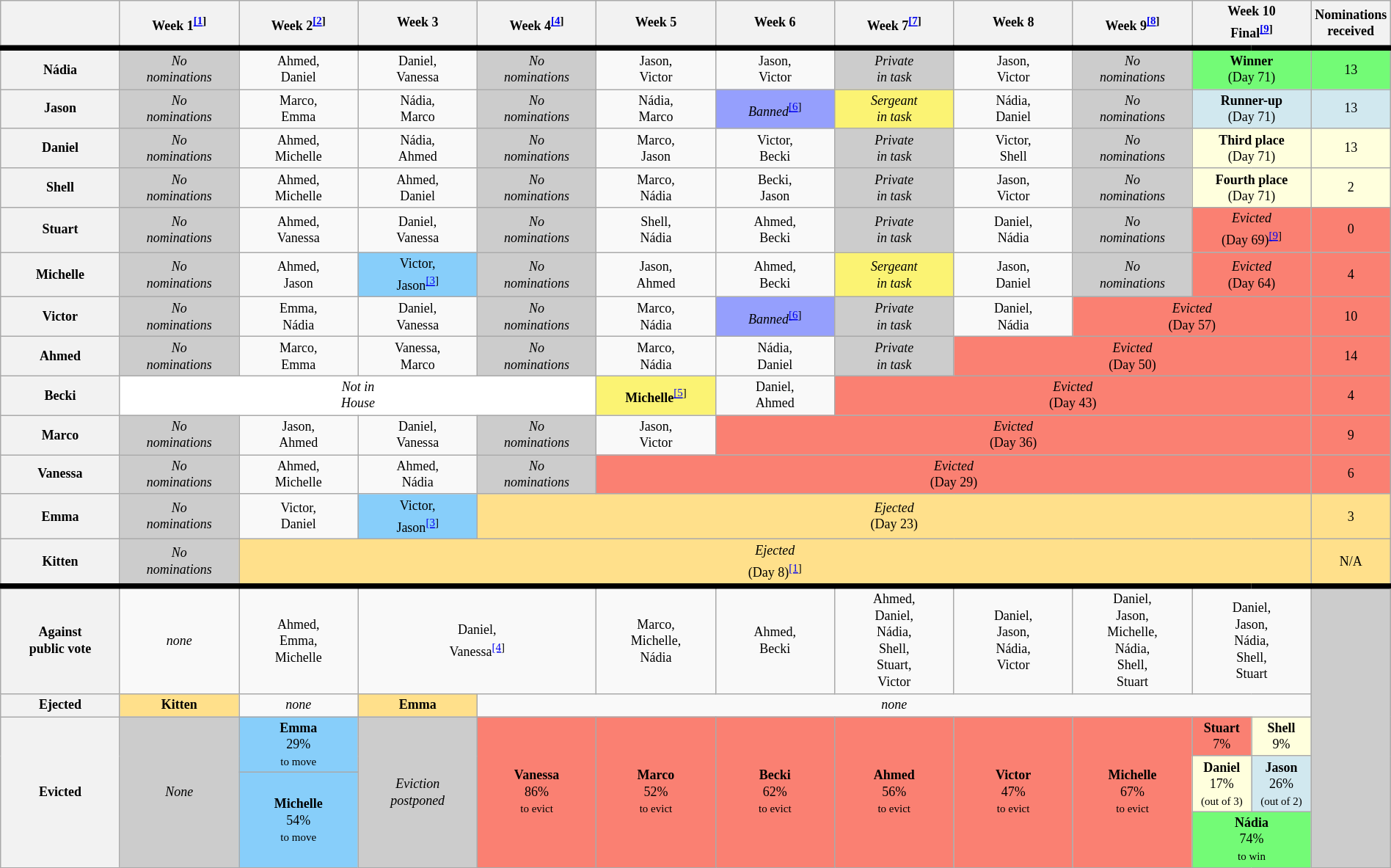<table class="wikitable" style="text-align:center; font-size:9pt; width:100%; line-height:15px;">
<tr>
<th scope="col" style="width:8%"></th>
<th scope="col" style="width:8%">Week 1<sup><a href='#'>[1</a>]</sup></th>
<th scope="col" style="width:8%">Week 2<sup><a href='#'>[2</a>]</sup></th>
<th scope="col" style="width:8%">Week 3</th>
<th scope="col" style="width:8%">Week 4<sup><a href='#'>[4</a>]</sup></th>
<th scope="col" style="width:8%">Week 5</th>
<th scope="col" style="width:8%">Week 6</th>
<th scope="col" style="width:8%">Week 7<sup><a href='#'>[7</a>]</sup></th>
<th scope="col" style="width:8%">Week 8</th>
<th scope="col" style="width:8%">Week 9<sup><a href='#'>[8</a>]</sup></th>
<th scope="col" style="width:8%" colspan="2">Week 10<br>Final<sup><a href='#'>[9</a>]</sup></th>
<th scope="col" style="width:1%">Nominations<br>received</th>
</tr>
<tr style="border-top:5px solid">
<th scope="row">Nádia</th>
<td style="background:#ccc"><em>No<br>nominations</em></td>
<td>Ahmed,<br>Daniel</td>
<td>Daniel,<br>Vanessa</td>
<td style="background:#ccc"><em>No<br>nominations</em></td>
<td>Jason,<br>Victor</td>
<td>Jason,<br>Victor</td>
<td style="background:#ccc"><em>Private<br>in task</em></td>
<td>Jason,<br>Victor</td>
<td style="background:#ccc"><em>No<br>nominations</em></td>
<td colspan="2" style="background:#73FB76"><strong>Winner</strong><br>(Day 71)</td>
<td style="background:#73FB76">13</td>
</tr>
<tr>
<th scope="row">Jason</th>
<td style="background:#ccc"><em>No<br>nominations</em></td>
<td>Marco,<br>Emma</td>
<td>Nádia,<br>Marco</td>
<td style="background:#ccc"><em>No<br>nominations</em></td>
<td>Nádia,<br>Marco</td>
<td style="background:#959FFD"><em>Banned</em><sup><a href='#'>[6</a>]</sup></td>
<td style="background:#FBF373"><em>Sergeant<br>in task</em></td>
<td>Nádia,<br>Daniel</td>
<td style="background:#ccc"><em>No<br>nominations</em></td>
<td colspan="2" style="background:#D1E8EF"><strong>Runner-up</strong><br>(Day 71)</td>
<td style="background:#D1E8EF">13</td>
</tr>
<tr>
<th scope="row">Daniel</th>
<td style="background:#ccc"><em>No<br>nominations</em></td>
<td>Ahmed,<br>Michelle</td>
<td>Nádia,<br>Ahmed</td>
<td style="background:#ccc"><em>No<br>nominations</em></td>
<td>Marco,<br>Jason</td>
<td>Victor,<br>Becki</td>
<td style="background:#ccc"><em>Private<br>in task</em></td>
<td>Victor,<br>Shell</td>
<td style="background:#ccc"><em>No<br>nominations</em></td>
<td colspan="2" style="background:#ffffdd"><strong>Third place</strong><br>(Day 71)</td>
<td style="background:#ffffdd">13</td>
</tr>
<tr>
<th scope="row">Shell</th>
<td style="background:#ccc"><em>No<br>nominations</em></td>
<td>Ahmed,<br>Michelle</td>
<td>Ahmed,<br>Daniel</td>
<td style="background:#ccc"><em>No<br>nominations</em></td>
<td>Marco,<br>Nádia</td>
<td>Becki,<br>Jason</td>
<td style="background:#ccc"><em>Private<br>in task</em></td>
<td>Jason,<br>Victor</td>
<td style="background:#ccc"><em>No<br>nominations</em></td>
<td colspan="2" style="background:#ffffdd"><strong>Fourth place</strong><br>(Day 71)</td>
<td style="background:#ffffdd">2</td>
</tr>
<tr>
<th scope="row">Stuart</th>
<td style="background:#ccc"><em>No<br>nominations</em></td>
<td>Ahmed,<br>Vanessa</td>
<td>Daniel,<br>Vanessa</td>
<td style="background:#ccc"><em>No<br>nominations</em></td>
<td>Shell,<br>Nádia</td>
<td>Ahmed,<br>Becki</td>
<td style="background:#ccc"><em>Private<br>in task</em></td>
<td>Daniel,<br>Nádia</td>
<td style="background:#ccc"><em>No<br>nominations</em></td>
<td style="background:salmon" colspan="2"><em>Evicted</em><br>(Day 69)<sup><a href='#'>[9</a>]</sup></td>
<td style="background:salmon">0</td>
</tr>
<tr>
<th scope="row">Michelle</th>
<td style="background:#ccc"><em>No<br>nominations</em></td>
<td>Ahmed,<br>Jason</td>
<td style="background:#87CEFA">Victor,<br>Jason<sup><a href='#'>[3</a>]</sup></td>
<td style="background:#ccc"><em>No<br>nominations</em></td>
<td style="background:#">Jason,<br>Ahmed</td>
<td>Ahmed,<br>Becki</td>
<td style="background:#FBF373"><em>Sergeant<br>in task</em></td>
<td>Jason,<br>Daniel</td>
<td style="background:#ccc"><em>No<br>nominations</em></td>
<td style="background:salmon" colspan="2"><em>Evicted</em><br>(Day 64)</td>
<td style="background:salmon">4</td>
</tr>
<tr>
<th scope="row">Victor</th>
<td style="background:#ccc"><em>No<br>nominations</em></td>
<td>Emma,<br>Nádia</td>
<td>Daniel,<br>Vanessa</td>
<td style="background:#ccc"><em>No<br>nominations</em></td>
<td>Marco,<br>Nádia</td>
<td style="background:#959FFD"><em>Banned</em><sup><a href='#'>[6</a>]</sup></td>
<td style="background:#ccc"><em>Private<br>in task</em></td>
<td>Daniel,<br>Nádia</td>
<td style="background:salmon" colspan="3"><em>Evicted</em><br>(Day 57)</td>
<td style="background:salmon">10</td>
</tr>
<tr>
<th scope="row">Ahmed</th>
<td style="background:#ccc"><em>No<br>nominations</em></td>
<td>Marco,<br>Emma</td>
<td>Vanessa,<br>Marco</td>
<td style="background:#ccc"><em>No<br>nominations</em></td>
<td>Marco,<br>Nádia</td>
<td>Nádia,<br>Daniel</td>
<td style="background:#ccc"><em>Private<br>in task</em></td>
<td style="background:salmon" colspan="4"><em>Evicted</em><br>(Day 50)</td>
<td style="background:salmon">14</td>
</tr>
<tr>
<th scope="row">Becki</th>
<td style="background:#fff" colspan="4"><em>Not in<br>House</em></td>
<td style="background:#FBF373"><strong>Michelle</strong><sup><a href='#'>[5</a>]</sup></td>
<td>Daniel,<br>Ahmed</td>
<td style="background:salmon" colspan="5"><em>Evicted</em><br>(Day 43)</td>
<td style="background:salmon">4</td>
</tr>
<tr>
<th scope="row">Marco</th>
<td style="background:#ccc"><em>No<br>nominations</em></td>
<td>Jason,<br>Ahmed</td>
<td>Daniel,<br>Vanessa</td>
<td style="background:#ccc"><em>No<br>nominations</em></td>
<td>Jason,<br>Victor</td>
<td style="background:salmon" colspan="6"><em>Evicted</em><br>(Day 36)</td>
<td style="background:salmon">9</td>
</tr>
<tr>
<th scope="row">Vanessa</th>
<td style="background:#ccc"><em>No<br>nominations</em></td>
<td>Ahmed,<br>Michelle</td>
<td>Ahmed,<br>Nádia</td>
<td style="background:#ccc"><em>No<br>nominations</em></td>
<td style="background:salmon" colspan="7"><em>Evicted</em><br>(Day 29)</td>
<td style="background:salmon">6</td>
</tr>
<tr>
<th scope="row">Emma</th>
<td style="background:#ccc"><em>No<br>nominations</em></td>
<td>Victor,<br>Daniel</td>
<td style="background:#87CEFA">Victor,<br>Jason<sup><a href='#'>[3</a>]</sup></td>
<td style="background:#FFE08B" colspan="8"><em>Ejected</em><br>(Day 23)</td>
<td style="background:#FFE08B">3</td>
</tr>
<tr>
<th scope="row">Kitten</th>
<td style="background:#ccc"><em>No<br>nominations</em></td>
<td style="background:#FFE08B" colspan="10"><em>Ejected</em><br>(Day 8)<sup><a href='#'>[1</a>]</sup></td>
<td style="background:#FFE08B">N/A</td>
</tr>
<tr style="border-top:5px solid">
<th>Against<br>public vote</th>
<td><em>none</em></td>
<td>Ahmed,<br>Emma,<br>Michelle</td>
<td colspan="2">Daniel,<br>Vanessa<sup><a href='#'>[4</a>]</sup></td>
<td>Marco,<br>Michelle,<br>Nádia</td>
<td>Ahmed,<br>Becki</td>
<td>Ahmed,<br>Daniel,<br>Nádia,<br>Shell,<br>Stuart,<br>Victor</td>
<td>Daniel,<br>Jason,<br>Nádia,<br>Victor</td>
<td>Daniel,<br>Jason,<br>Michelle,<br>Nádia,<br>Shell,<br>Stuart</td>
<td colspan="2">Daniel,<br>Jason,<br>Nádia,<br>Shell,<br>Stuart</td>
<td style="background:#ccc" rowspan="6"></td>
</tr>
<tr>
<th scope="row">Ejected</th>
<td style="background:#FFE08B"><strong>Kitten</strong></td>
<td><em>none</em></td>
<td style="background:#FFE08B"><strong>Emma</strong></td>
<td colspan="8"><em>none</em></td>
</tr>
<tr>
<th scope="rowgroup" rowspan="4">Evicted</th>
<td style="background:#ccc" rowspan="4"><em>None</em></td>
<td style="background:#87CEFA" rowspan="2"><strong>Emma</strong><br>29%<br><small>to move</small></td>
<td style="background:#ccc" rowspan="4"><em>Eviction<br>postponed</em></td>
<td style="background:#FA8072" rowspan="4"><strong>Vanessa</strong><br>86%<br><small>to evict</small></td>
<td style="background:#FA8072" rowspan="4"><strong>Marco</strong><br>52%<br><small>to evict</small></td>
<td style="background:#FA8072" rowspan="4"><strong>Becki</strong><br>62%<br><small>to evict</small></td>
<td style="background:#FA8072" rowspan="4"><strong>Ahmed</strong><br>56%<br><small>to evict</small></td>
<td style="background:#FA8072" rowspan="4"><strong>Victor</strong><br>47%<br><small>to evict</small></td>
<td style="background:#FA8072" rowspan="4"><strong>Michelle</strong><br>67%<br><small>to evict</small></td>
<td style="background:#FA8072"><strong>Stuart</strong><br>7%<br><small></small></td>
<td style="background:#ffffdd"><strong>Shell</strong><br>9%<br><small></small></td>
</tr>
<tr>
<td style="background:#ffffdd" rowspan="2"><strong>Daniel</strong><br>17%<br><small>(out of 3)</small></td>
<td style="background:#D1E8EF" rowspan="2"><strong>Jason</strong><br>26%<br><small>(out of 2)</small></td>
</tr>
<tr>
<td style="background:#87CEFA" rowspan="2"><strong>Michelle</strong><br>54%<br><small>to move</small></td>
</tr>
<tr>
<td style="background:#73FB76" colspan="2"><strong>Nádia</strong><br>74%<br><small>to win</small></td>
</tr>
</table>
